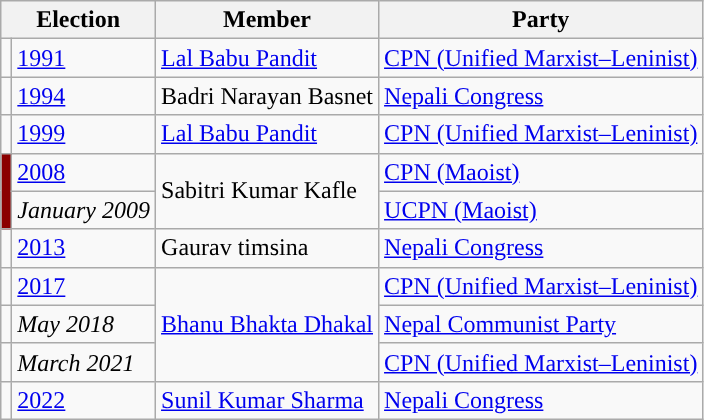<table class="wikitable">
<tr>
<th colspan="2">Election</th>
<th>Member</th>
<th>Party</th>
</tr>
<tr>
<td style="background-color:"></td>
<td><a href='#'>1991</a></td>
<td><a href='#'>Lal Babu Pandit</a></td>
<td><a href='#'>CPN (Unified Marxist–Leninist)</a></td>
</tr>
<tr>
<td style="background-color:"></td>
<td><a href='#'>1994</a></td>
<td>Badri Narayan Basnet</td>
<td><a href='#'>Nepali Congress</a></td>
</tr>
<tr>
<td style="background-color:"></td>
<td><a href='#'>1999</a></td>
<td><a href='#'>Lal Babu Pandit</a></td>
<td><a href='#'>CPN (Unified Marxist–Leninist)</a></td>
</tr>
<tr>
<td rowspan="2" style="background-color:darkred"></td>
<td><a href='#'>2008</a></td>
<td rowspan="2">Sabitri Kumar Kafle</td>
<td><a href='#'>CPN (Maoist)</a></td>
</tr>
<tr>
<td><em>January 2009</em></td>
<td><a href='#'>UCPN (Maoist)</a></td>
</tr>
<tr>
<td style="background-color:"></td>
<td><a href='#'>2013</a></td>
<td>Gaurav timsina</td>
<td><a href='#'>Nepali Congress</a></td>
</tr>
<tr>
<td style="background-color:"></td>
<td><a href='#'>2017</a></td>
<td rowspan="3"><a href='#'>Bhanu Bhakta Dhakal</a></td>
<td><a href='#'>CPN (Unified Marxist–Leninist)</a></td>
</tr>
<tr>
<td style="background-color:"></td>
<td><em>May 2018</em></td>
<td><a href='#'>Nepal Communist Party</a></td>
</tr>
<tr>
<td style="background-color:"></td>
<td><em>March 2021</em></td>
<td><a href='#'>CPN (Unified Marxist–Leninist)</a></td>
</tr>
<tr>
<td style="background-color:"></td>
<td><a href='#'>2022</a></td>
<td><a href='#'>Sunil Kumar Sharma</a></td>
<td><a href='#'>Nepali Congress</a></td>
</tr>
</table>
